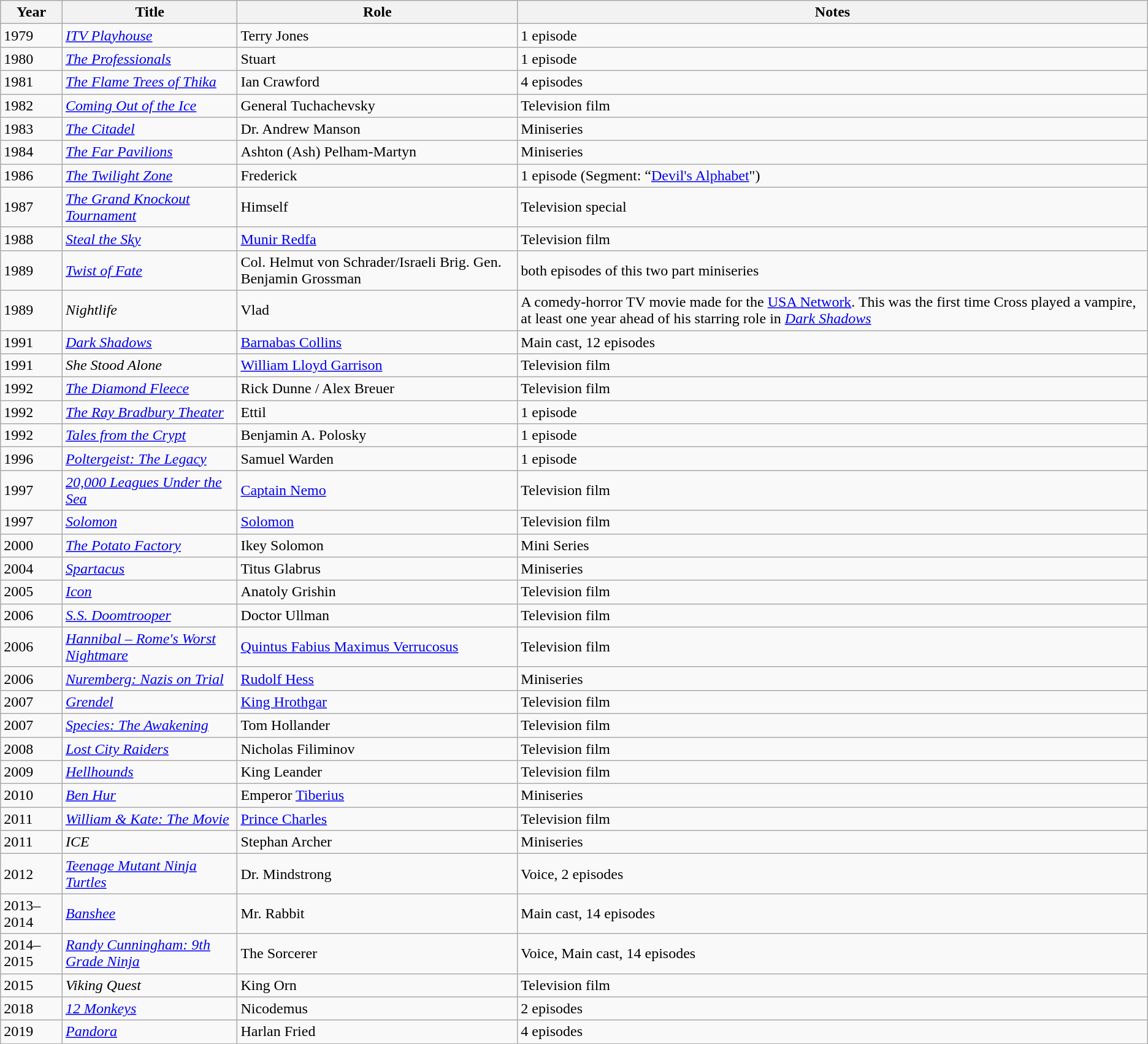<table class="wikitable sortable">
<tr>
<th>Year</th>
<th>Title</th>
<th>Role</th>
<th class="unsortable">Notes</th>
</tr>
<tr>
<td>1979</td>
<td><em><a href='#'>ITV Playhouse</a></em></td>
<td>Terry Jones</td>
<td>1 episode</td>
</tr>
<tr>
<td>1980</td>
<td><em><a href='#'>The Professionals</a></em></td>
<td>Stuart</td>
<td>1 episode</td>
</tr>
<tr>
<td>1981</td>
<td><em><a href='#'>The Flame Trees of Thika</a></em></td>
<td>Ian Crawford</td>
<td>4 episodes</td>
</tr>
<tr>
<td>1982</td>
<td><em><a href='#'>Coming Out of the Ice</a></em></td>
<td>General Tuchachevsky</td>
<td>Television film</td>
</tr>
<tr>
<td>1983</td>
<td><em><a href='#'>The Citadel</a></em></td>
<td>Dr. Andrew Manson</td>
<td>Miniseries</td>
</tr>
<tr>
<td>1984</td>
<td><em><a href='#'>The Far Pavilions</a></em></td>
<td>Ashton (Ash) Pelham-Martyn</td>
<td>Miniseries</td>
</tr>
<tr>
<td>1986</td>
<td><em><a href='#'>The Twilight Zone</a></em></td>
<td>Frederick</td>
<td>1 episode (Segment: “<a href='#'>Devil's Alphabet</a>")</td>
</tr>
<tr>
<td>1987</td>
<td><em><a href='#'>The Grand Knockout Tournament</a></em></td>
<td>Himself</td>
<td>Television special</td>
</tr>
<tr>
<td>1988</td>
<td><em><a href='#'>Steal the Sky</a></em></td>
<td><a href='#'>Munir Redfa</a></td>
<td>Television film</td>
</tr>
<tr>
<td>1989</td>
<td><em><a href='#'>Twist of Fate</a></em></td>
<td>Col. Helmut von Schrader/Israeli Brig. Gen. Benjamin Grossman</td>
<td>both episodes of this two part miniseries</td>
</tr>
<tr>
<td>1989</td>
<td><em>Nightlife</em></td>
<td>Vlad</td>
<td>A comedy-horror TV movie made for the <a href='#'>USA Network</a>. This was the first time Cross played a vampire, at least one year ahead of his starring role in <em><a href='#'>Dark Shadows</a></em></td>
</tr>
<tr>
<td>1991</td>
<td><em><a href='#'>Dark Shadows</a></em></td>
<td><a href='#'>Barnabas Collins</a></td>
<td>Main cast, 12 episodes</td>
</tr>
<tr>
<td>1991</td>
<td><em>She Stood Alone</em></td>
<td><a href='#'>William Lloyd Garrison</a></td>
<td>Television film</td>
</tr>
<tr>
<td>1992</td>
<td><em><a href='#'>The Diamond Fleece</a></em></td>
<td>Rick Dunne / Alex Breuer</td>
<td>Television film</td>
</tr>
<tr>
<td>1992</td>
<td><em><a href='#'>The Ray Bradbury Theater</a></em></td>
<td>Ettil </td>
<td>1 episode</td>
</tr>
<tr>
<td>1992</td>
<td><em><a href='#'>Tales from the Crypt</a></em></td>
<td>Benjamin A. Polosky</td>
<td>1 episode</td>
</tr>
<tr>
<td>1996</td>
<td><em><a href='#'>Poltergeist: The Legacy</a></em></td>
<td>Samuel Warden</td>
<td>1 episode</td>
</tr>
<tr>
<td>1997</td>
<td><em><a href='#'>20,000 Leagues Under the Sea</a></em></td>
<td><a href='#'>Captain Nemo</a></td>
<td>Television film</td>
</tr>
<tr>
<td>1997</td>
<td><em><a href='#'>Solomon</a></em></td>
<td><a href='#'>Solomon</a></td>
<td>Television film</td>
</tr>
<tr>
<td>2000</td>
<td><em><a href='#'>The Potato Factory</a></em></td>
<td>Ikey Solomon</td>
<td>Mini Series</td>
</tr>
<tr>
<td>2004</td>
<td><em><a href='#'>Spartacus</a></em></td>
<td>Titus Glabrus</td>
<td>Miniseries</td>
</tr>
<tr>
<td>2005</td>
<td><em><a href='#'>Icon</a></em></td>
<td>Anatoly Grishin</td>
<td>Television film</td>
</tr>
<tr>
<td>2006</td>
<td><em><a href='#'>S.S. Doomtrooper</a></em></td>
<td>Doctor Ullman</td>
<td>Television film</td>
</tr>
<tr>
<td>2006</td>
<td><em><a href='#'>Hannibal – Rome's Worst Nightmare</a></em></td>
<td><a href='#'>Quintus Fabius Maximus Verrucosus</a></td>
<td>Television film</td>
</tr>
<tr>
<td>2006</td>
<td><em><a href='#'>Nuremberg: Nazis on Trial</a></em></td>
<td><a href='#'>Rudolf Hess</a></td>
<td>Miniseries</td>
</tr>
<tr>
<td>2007</td>
<td><em><a href='#'>Grendel</a></em></td>
<td><a href='#'>King Hrothgar</a></td>
<td>Television film</td>
</tr>
<tr>
<td>2007</td>
<td><em><a href='#'>Species: The Awakening</a></em></td>
<td>Tom Hollander</td>
<td>Television film</td>
</tr>
<tr>
<td>2008</td>
<td><em><a href='#'>Lost City Raiders</a></em></td>
<td>Nicholas Filiminov</td>
<td>Television film</td>
</tr>
<tr>
<td>2009</td>
<td><em><a href='#'>Hellhounds</a></em></td>
<td>King Leander</td>
<td>Television film</td>
</tr>
<tr>
<td>2010</td>
<td><em><a href='#'>Ben Hur</a></em></td>
<td>Emperor <a href='#'>Tiberius</a></td>
<td>Miniseries</td>
</tr>
<tr>
<td>2011</td>
<td><em><a href='#'>William & Kate: The Movie</a></em></td>
<td><a href='#'>Prince Charles</a></td>
<td>Television film</td>
</tr>
<tr>
<td>2011</td>
<td><em>ICE</em></td>
<td>Stephan Archer</td>
<td>Miniseries</td>
</tr>
<tr>
<td>2012</td>
<td><em><a href='#'>Teenage Mutant Ninja Turtles</a></em></td>
<td>Dr. Mindstrong</td>
<td>Voice, 2 episodes</td>
</tr>
<tr>
<td>2013–2014</td>
<td><em><a href='#'>Banshee</a></em></td>
<td>Mr. Rabbit</td>
<td>Main cast, 14 episodes</td>
</tr>
<tr>
<td>2014–2015</td>
<td><em><a href='#'>Randy Cunningham: 9th Grade Ninja</a></em></td>
<td>The Sorcerer</td>
<td>Voice, Main cast, 14 episodes</td>
</tr>
<tr>
<td>2015</td>
<td><em>Viking Quest</em></td>
<td>King Orn</td>
<td>Television film</td>
</tr>
<tr>
<td>2018</td>
<td><em><a href='#'>12 Monkeys</a></em></td>
<td>Nicodemus</td>
<td>2 episodes</td>
</tr>
<tr>
<td>2019</td>
<td><em><a href='#'>Pandora</a></em></td>
<td>Harlan Fried</td>
<td>4 episodes</td>
</tr>
</table>
